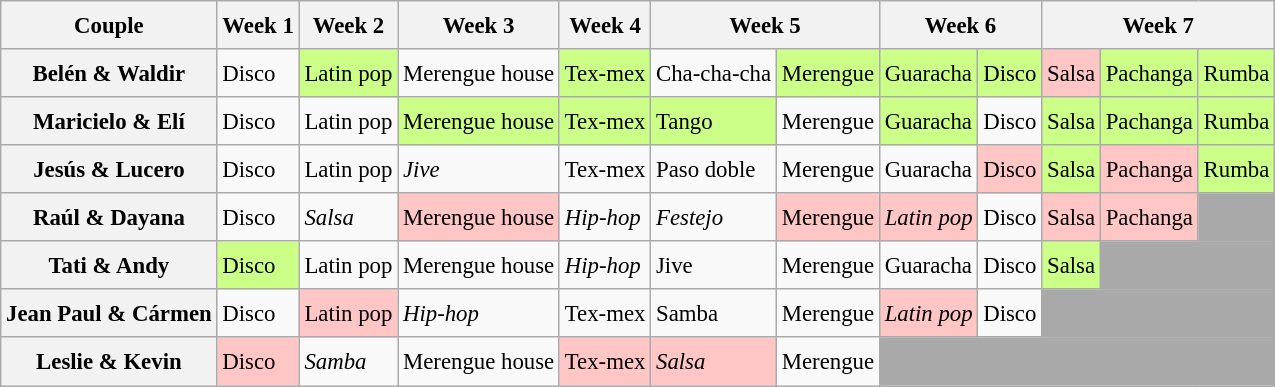<table class="wikitable" style="text-align:left; font-size:95%; line-height:25px;">
<tr>
<th>Couple</th>
<th>Week 1</th>
<th>Week 2</th>
<th>Week 3</th>
<th>Week 4</th>
<th colspan=2>Week 5</th>
<th colspan=2>Week 6</th>
<th colspan=3>Week 7</th>
</tr>
<tr>
<th>Belén & Waldir</th>
<td>Disco</td>
<td style="background:#ccff88;">Latin pop</td>
<td>Merengue house</td>
<td style="background:#ccff88;">Tex-mex</td>
<td>Cha-cha-cha</td>
<td style="background:#ccff88;">Merengue</td>
<td style="background:#ccff88;">Guaracha</td>
<td style="background:#ccff88;">Disco</td>
<td style="background:#ffc6c6;">Salsa</td>
<td style="background:#ccff88;">Pachanga</td>
<td style="background:#ccff88;">Rumba</td>
</tr>
<tr>
<th>Maricielo & Elí</th>
<td>Disco</td>
<td>Latin pop</td>
<td style="background:#ccff88;">Merengue house</td>
<td style="background:#ccff88;">Tex-mex</td>
<td style="background:#ccff88;">Tango</td>
<td>Merengue</td>
<td style="background:#ccff88;">Guaracha</td>
<td>Disco</td>
<td style="background:#ccff88;">Salsa</td>
<td style="background:#ccff88;">Pachanga</td>
<td style="background:#ccff88;">Rumba</td>
</tr>
<tr>
<th>Jesús & Lucero</th>
<td>Disco</td>
<td>Latin pop</td>
<td><em>Jive</em></td>
<td>Tex-mex</td>
<td>Paso doble</td>
<td>Merengue</td>
<td>Guaracha</td>
<td style="background:#ffc6c6;">Disco</td>
<td style="background:#ccff88;">Salsa</td>
<td style="background:#ffc6c6;">Pachanga</td>
<td style="background:#ccff88;">Rumba</td>
</tr>
<tr>
<th>Raúl & Dayana</th>
<td>Disco</td>
<td><em>Salsa</em></td>
<td style="background:#ffc6c6;">Merengue house</td>
<td><em>Hip-hop</em></td>
<td><em>Festejo</em></td>
<td style="background:#ffc6c6;">Merengue</td>
<td style="background:#ffc6c6;"><em>Latin pop</em></td>
<td>Disco</td>
<td style="background:#ffc6c6;">Salsa</td>
<td style="background:#ffc6c6;">Pachanga</td>
<td style="background:darkgrey;" colspan="1"></td>
</tr>
<tr>
<th>Tati & Andy</th>
<td style="background:#ccff88;">Disco</td>
<td>Latin pop</td>
<td>Merengue house</td>
<td><em>Hip-hop</em></td>
<td>Jive</td>
<td>Merengue</td>
<td>Guaracha</td>
<td>Disco</td>
<td style="background:#ccff88;">Salsa</td>
<td style="background:darkgrey;" colspan="2"></td>
</tr>
<tr>
<th>Jean Paul & Cármen</th>
<td>Disco</td>
<td style="background:#ffc6c6;">Latin pop</td>
<td><em>Hip-hop</em></td>
<td>Tex-mex</td>
<td>Samba</td>
<td>Merengue</td>
<td style="background:#ffc6c6;"><em>Latin pop</em></td>
<td>Disco</td>
<td style="background:darkgrey;" colspan="3"></td>
</tr>
<tr>
<th>Leslie & Kevin</th>
<td style="background:#ffc6c6;">Disco</td>
<td><em>Samba</em></td>
<td>Merengue house</td>
<td style="background:#ffc6c6;">Tex-mex</td>
<td style="background:#ffc6c6;"><em>Salsa</em></td>
<td>Merengue</td>
<td style="background:darkgrey;" colspan="5"></td>
</tr>
</table>
